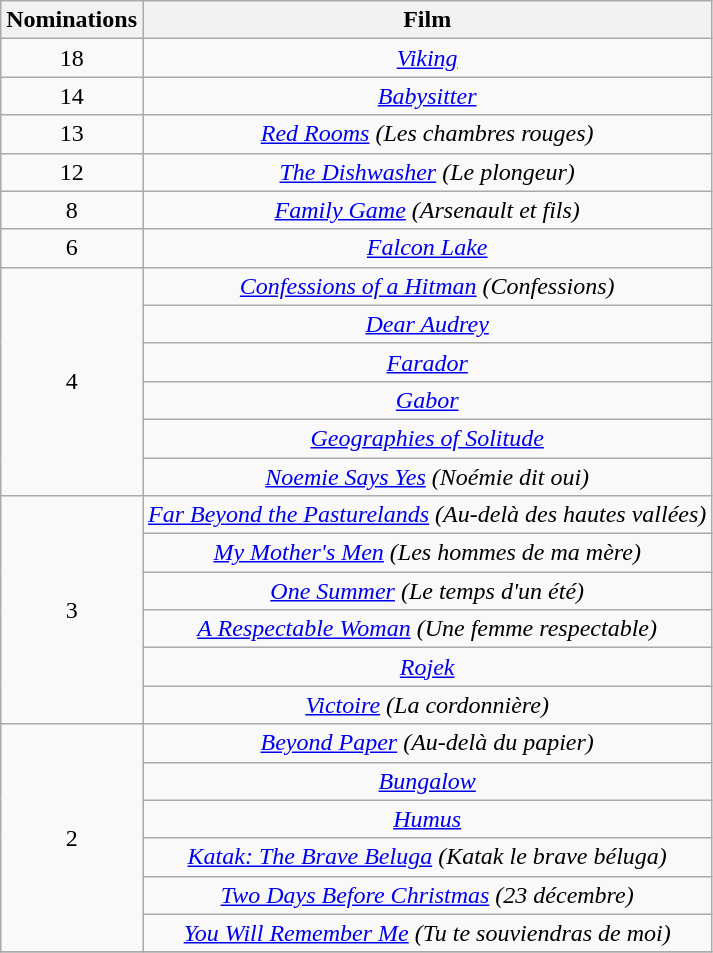<table class="wikitable" style="text-align:center;">
<tr>
<th scope="col" width="17">Nominations</th>
<th scope="col" align="center">Film</th>
</tr>
<tr>
<td rowspan="1" style="text-align:center;">18</td>
<td><em><a href='#'>Viking</a></em></td>
</tr>
<tr>
<td rowspan="1" style="text-align:center;">14</td>
<td><em><a href='#'>Babysitter</a></em></td>
</tr>
<tr>
<td rowspan="1" style="text-align:center;">13</td>
<td><em><a href='#'>Red Rooms</a> (Les chambres rouges)</em></td>
</tr>
<tr>
<td rowspan="1" style="text-align:center;">12</td>
<td><em><a href='#'>The Dishwasher</a> (Le plongeur)</em></td>
</tr>
<tr>
<td rowspan="1" style="text-align:center;">8</td>
<td><em><a href='#'>Family Game</a> (Arsenault et fils)</em></td>
</tr>
<tr>
<td rowspan="1" style="text-align:center;">6</td>
<td><em><a href='#'>Falcon Lake</a></em></td>
</tr>
<tr>
<td rowspan="6" style="text-align:center;">4</td>
<td><em><a href='#'>Confessions of a Hitman</a> (Confessions)</em></td>
</tr>
<tr>
<td><em><a href='#'>Dear Audrey</a></em></td>
</tr>
<tr>
<td><em><a href='#'>Farador</a></em></td>
</tr>
<tr>
<td><em><a href='#'>Gabor</a></em></td>
</tr>
<tr>
<td><em><a href='#'>Geographies of Solitude</a></em></td>
</tr>
<tr>
<td><em><a href='#'>Noemie Says Yes</a> (Noémie dit oui)</em></td>
</tr>
<tr>
<td rowspan="6" style="text-align:center;">3</td>
<td><em><a href='#'>Far Beyond the Pasturelands</a> (Au-delà des hautes vallées)</em></td>
</tr>
<tr>
<td><em><a href='#'>My Mother's Men</a> (Les hommes de ma mère)</em></td>
</tr>
<tr>
<td><em><a href='#'>One Summer</a> (Le temps d'un été)</em></td>
</tr>
<tr>
<td><em><a href='#'>A Respectable Woman</a> (Une femme respectable)</em></td>
</tr>
<tr>
<td><em><a href='#'>Rojek</a></em></td>
</tr>
<tr>
<td><em><a href='#'>Victoire</a> (La cordonnière)</em></td>
</tr>
<tr>
<td rowspan="6" style="text-align:center;">2</td>
<td><em><a href='#'>Beyond Paper</a> (Au-delà du papier)</em></td>
</tr>
<tr>
<td><em><a href='#'>Bungalow</a></em></td>
</tr>
<tr>
<td><em><a href='#'>Humus</a></em></td>
</tr>
<tr>
<td><em><a href='#'>Katak: The Brave Beluga</a> (Katak le brave béluga)</em></td>
</tr>
<tr>
<td><em><a href='#'>Two Days Before Christmas</a> (23 décembre)</em></td>
</tr>
<tr>
<td><em><a href='#'>You Will Remember Me</a> (Tu te souviendras de moi)</em></td>
</tr>
<tr>
</tr>
</table>
